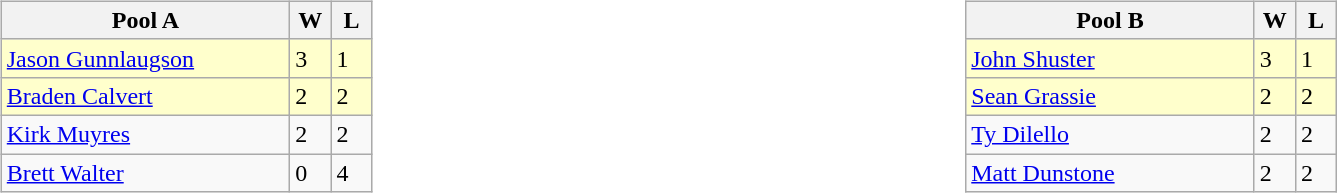<table>
<tr>
<td valign=top width=10%><br><table class=wikitable>
<tr>
<th width="185">Pool A</th>
<th width="20">W</th>
<th width="20">L</th>
</tr>
<tr bgcolor=#ffffcc>
<td> <a href='#'>Jason Gunnlaugson</a></td>
<td>3</td>
<td>1</td>
</tr>
<tr bgcolor=#ffffcc>
<td> <a href='#'>Braden Calvert</a></td>
<td>2</td>
<td>2</td>
</tr>
<tr>
<td> <a href='#'>Kirk Muyres</a></td>
<td>2</td>
<td>2</td>
</tr>
<tr>
<td> <a href='#'>Brett Walter</a></td>
<td>0</td>
<td>4</td>
</tr>
</table>
</td>
<td valign=top width=10%><br><table class=wikitable>
<tr>
<th width="185">Pool B</th>
<th width="20">W</th>
<th width="20">L</th>
</tr>
<tr bgcolor=#ffffcc>
<td> <a href='#'>John Shuster</a></td>
<td>3</td>
<td>1</td>
</tr>
<tr bgcolor=#ffffcc>
<td> <a href='#'>Sean Grassie</a></td>
<td>2</td>
<td>2</td>
</tr>
<tr>
<td> <a href='#'>Ty Dilello</a></td>
<td>2</td>
<td>2</td>
</tr>
<tr>
<td> <a href='#'>Matt Dunstone</a></td>
<td>2</td>
<td>2</td>
</tr>
</table>
</td>
</tr>
</table>
